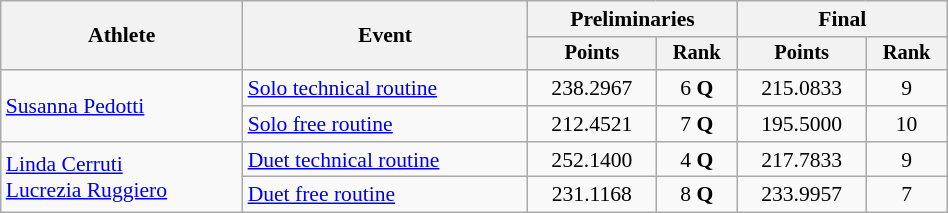<table class="wikitable" style="text-align:center; font-size:90%; width:50%;">
<tr>
<th rowspan="2">Athlete</th>
<th rowspan="2">Event</th>
<th colspan="2">Preliminaries</th>
<th colspan="2">Final</th>
</tr>
<tr style="font-size:95%">
<th>Points</th>
<th>Rank</th>
<th>Points</th>
<th>Rank</th>
</tr>
<tr>
<td align=left rowspan=2><a href='#'>Susanna Pedotti</a></td>
<td align=left><a href='#'>Solo technical routine</a></td>
<td>238.2967</td>
<td>6 <strong>Q</strong></td>
<td>215.0833</td>
<td>9</td>
</tr>
<tr>
<td align=left><a href='#'>Solo free routine</a></td>
<td>212.4521</td>
<td>7 <strong>Q</strong></td>
<td>195.5000</td>
<td>10</td>
</tr>
<tr>
<td align=left rowspan=2><a href='#'>Linda Cerruti</a><br><a href='#'>Lucrezia Ruggiero</a></td>
<td align=left><a href='#'>Duet technical routine</a></td>
<td>252.1400</td>
<td>4 <strong>Q</strong></td>
<td>217.7833</td>
<td>9</td>
</tr>
<tr>
<td align=left><a href='#'>Duet free routine</a></td>
<td>231.1168</td>
<td>8 <strong>Q</strong></td>
<td>233.9957</td>
<td>7</td>
</tr>
</table>
